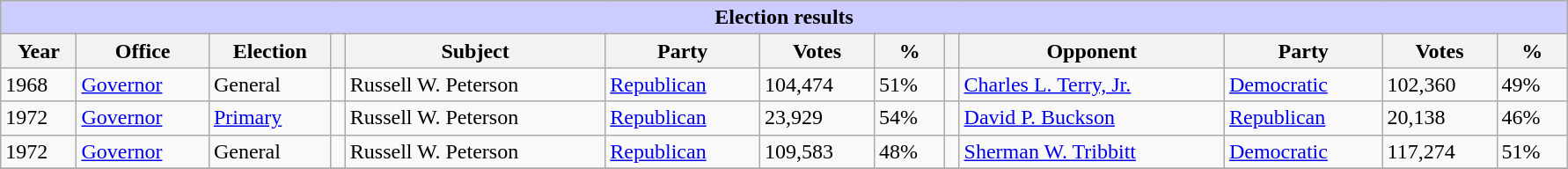<table class=wikitable style="width: 94%" style="text-align: center;" align="center">
<tr bgcolor=#cccccc>
<th colspan=13 style="background: #ccccff;">Election results</th>
</tr>
<tr>
<th>Year</th>
<th>Office</th>
<th>Election</th>
<th></th>
<th>Subject</th>
<th>Party</th>
<th>Votes</th>
<th>%</th>
<th></th>
<th>Opponent</th>
<th>Party</th>
<th>Votes</th>
<th>%</th>
</tr>
<tr>
<td>1968</td>
<td><a href='#'>Governor</a></td>
<td>General</td>
<td></td>
<td>Russell W. Peterson</td>
<td><a href='#'>Republican</a></td>
<td>104,474</td>
<td>51%</td>
<td></td>
<td><a href='#'>Charles L. Terry, Jr.</a></td>
<td><a href='#'>Democratic</a></td>
<td>102,360</td>
<td>49%</td>
</tr>
<tr>
<td>1972</td>
<td><a href='#'>Governor</a></td>
<td><a href='#'>Primary</a></td>
<td></td>
<td>Russell W. Peterson</td>
<td><a href='#'>Republican</a></td>
<td>23,929</td>
<td>54%</td>
<td></td>
<td><a href='#'>David P. Buckson</a></td>
<td><a href='#'>Republican</a></td>
<td>20,138</td>
<td>46%</td>
</tr>
<tr>
<td>1972</td>
<td><a href='#'>Governor</a></td>
<td>General</td>
<td></td>
<td>Russell W. Peterson</td>
<td><a href='#'>Republican</a></td>
<td>109,583</td>
<td>48%</td>
<td></td>
<td><a href='#'>Sherman W. Tribbitt</a></td>
<td><a href='#'>Democratic</a></td>
<td>117,274</td>
<td>51%</td>
</tr>
<tr>
</tr>
</table>
